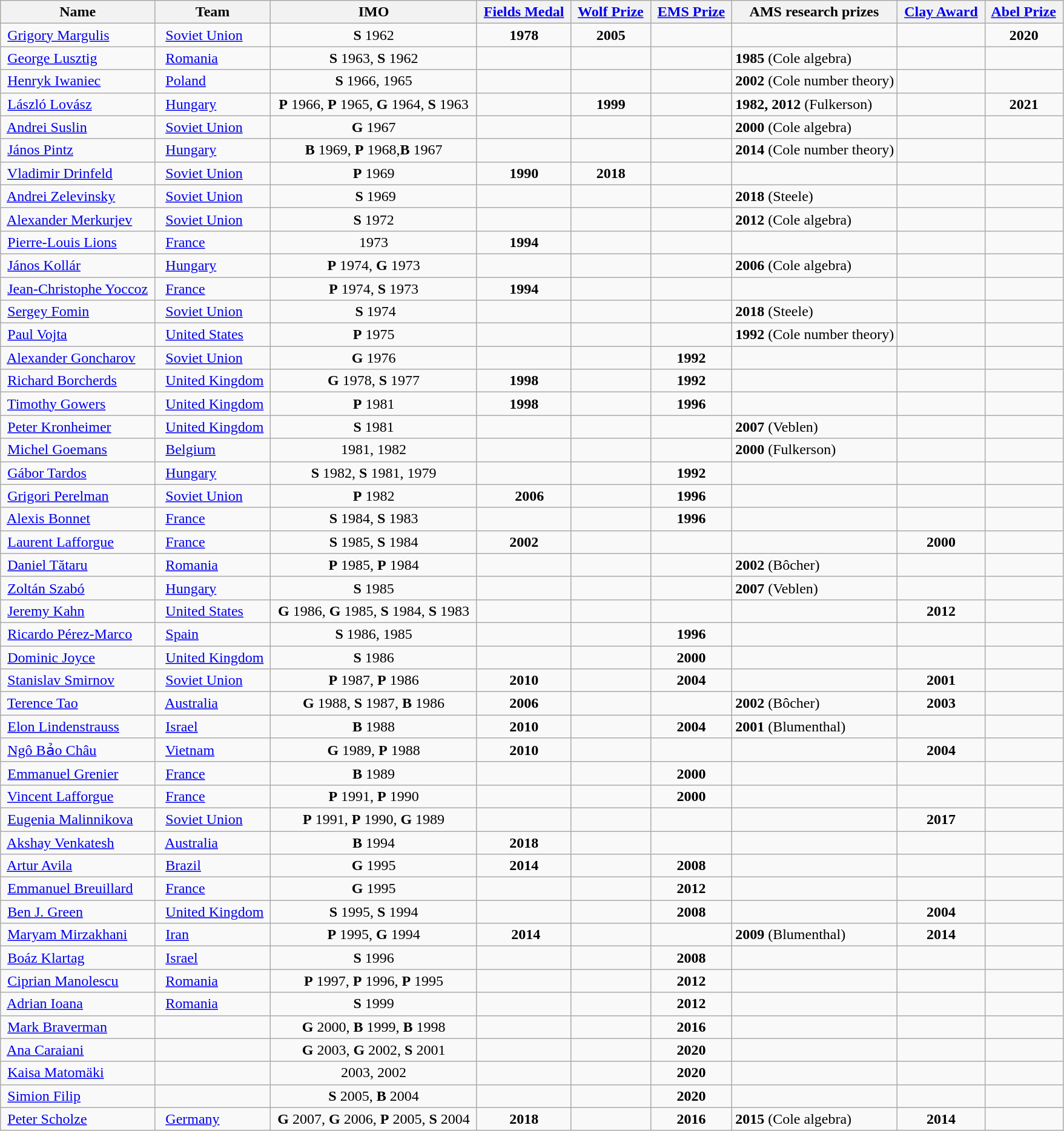<table class="wikitable sortable">
<tr>
<th> Name </th>
<th> Team </th>
<th> IMO </th>
<th class="unsortable"> <a href='#'>Fields Medal</a> </th>
<th class="unsortable"> <a href='#'>Wolf Prize</a> </th>
<th class="unsortable"> <a href='#'>EMS Prize</a> </th>
<th class="unsortable"> AMS research prizes </th>
<th class="unsortable"> <a href='#'>Clay Award</a> </th>
<th class=“unsortable”> <a href='#'>Abel Prize</a> </th>
</tr>
<tr>
<td> <a href='#'>Grigory Margulis</a> </td>
<td>  <a href='#'>Soviet Union</a> </td>
<td style="text-align:center;"> <strong>S</strong> 1962 </td>
<td style="text-align:center;"><strong>1978</strong></td>
<td style="text-align:center;"><strong>2005</strong></td>
<td></td>
<td></td>
<td></td>
<td style="text-align:center;"><strong>2020</strong></td>
</tr>
<tr>
<td> <a href='#'>George Lusztig</a> </td>
<td>  <a href='#'>Romania</a> </td>
<td style="text-align:center;"> <strong>S</strong> 1963, <strong>S</strong> 1962 </td>
<td></td>
<td></td>
<td></td>
<td><strong>1985</strong> (Cole algebra)</td>
<td></td>
<td></td>
</tr>
<tr>
<td> <a href='#'>Henryk Iwaniec</a> </td>
<td>  <a href='#'>Poland</a> </td>
<td style="text-align:center;"> <strong>S</strong> 1966, 1965 </td>
<td></td>
<td></td>
<td></td>
<td><strong>2002</strong> (Cole number theory)</td>
<td></td>
<td></td>
</tr>
<tr>
<td> <a href='#'>László Lovász</a> </td>
<td>  <a href='#'>Hungary</a> </td>
<td style="text-align:center;"> <strong>P</strong> 1966, <strong>P</strong> 1965, <strong>G</strong> 1964, <strong>S</strong> 1963 </td>
<td></td>
<td style="text-align:center;"><strong>1999</strong></td>
<td></td>
<td><strong>1982, 2012</strong> (Fulkerson)</td>
<td></td>
<td style="text-align:center;"><strong>2021</strong></td>
</tr>
<tr>
<td> <a href='#'>Andrei Suslin</a> </td>
<td>  <a href='#'>Soviet Union</a> </td>
<td style="text-align:center;"> <strong>G</strong> 1967 </td>
<td></td>
<td></td>
<td></td>
<td><strong>2000</strong> (Cole algebra)</td>
<td></td>
<td></td>
</tr>
<tr>
<td> <a href='#'>János Pintz</a> </td>
<td>  <a href='#'>Hungary</a> </td>
<td style="text-align:center;"> <strong>B</strong> 1969, <strong>P</strong> 1968,<strong>B</strong> 1967 </td>
<td></td>
<td></td>
<td></td>
<td><strong>2014</strong> (Cole number theory)</td>
<td></td>
<td></td>
</tr>
<tr>
<td> <a href='#'>Vladimir Drinfeld</a> </td>
<td>  <a href='#'>Soviet Union</a> </td>
<td style="text-align:center;"> <strong>P</strong> 1969 </td>
<td style="text-align:center;"><strong>1990</strong></td>
<td style="text-align:center;"><strong>2018</strong></td>
<td></td>
<td></td>
<td></td>
<td></td>
</tr>
<tr>
<td> <a href='#'>Andrei Zelevinsky</a> </td>
<td>  <a href='#'>Soviet Union</a> </td>
<td style="text-align:center;"> <strong>S</strong> 1969</td>
<td></td>
<td></td>
<td></td>
<td><strong>2018</strong>  (Steele)</td>
<td></td>
<td></td>
</tr>
<tr>
<td> <a href='#'>Alexander Merkurjev</a> </td>
<td>  <a href='#'>Soviet Union</a> </td>
<td style="text-align:center;"> <strong>S</strong> 1972 </td>
<td></td>
<td></td>
<td></td>
<td><strong>2012</strong> (Cole algebra)</td>
<td></td>
<td></td>
</tr>
<tr>
<td> <a href='#'>Pierre-Louis Lions</a> </td>
<td>  <a href='#'>France</a> </td>
<td style="text-align:center;"> 1973 </td>
<td style="text-align:center;"><strong>1994</strong></td>
<td></td>
<td></td>
<td></td>
<td></td>
<td></td>
</tr>
<tr>
<td> <a href='#'>János Kollár</a> </td>
<td>  <a href='#'>Hungary</a> </td>
<td style="text-align:center;"> <strong>P</strong> 1974, <strong>G</strong> 1973 </td>
<td></td>
<td></td>
<td></td>
<td><strong>2006</strong> (Cole algebra)</td>
<td></td>
<td></td>
</tr>
<tr>
<td> <a href='#'>Jean-Christophe Yoccoz</a> </td>
<td>  <a href='#'>France</a> </td>
<td style="text-align:center;"> <strong>P</strong> 1974, <strong>S</strong> 1973 </td>
<td style="text-align:center;"><strong>1994</strong></td>
<td></td>
<td></td>
<td></td>
<td></td>
<td></td>
</tr>
<tr>
<td> <a href='#'>Sergey Fomin</a> </td>
<td>  <a href='#'>Soviet Union</a> </td>
<td style="text-align:center;"> <strong>S</strong> 1974</td>
<td></td>
<td></td>
<td></td>
<td><strong>2018</strong>  (Steele)</td>
<td></td>
<td></td>
</tr>
<tr>
<td> <a href='#'>Paul Vojta</a> </td>
<td>  <a href='#'>United States</a> </td>
<td style="text-align:center;"> <strong>P</strong> 1975 </td>
<td></td>
<td></td>
<td></td>
<td><strong>1992</strong>  (Cole number theory)</td>
<td></td>
<td></td>
</tr>
<tr>
<td> <a href='#'>Alexander Goncharov</a> </td>
<td>  <a href='#'>Soviet Union</a> </td>
<td style="text-align:center;"> <strong>G</strong> 1976 </td>
<td></td>
<td></td>
<td style="text-align:center;"><strong>1992</strong></td>
<td></td>
<td></td>
<td></td>
</tr>
<tr>
<td> <a href='#'>Richard Borcherds</a> </td>
<td>  <a href='#'>United Kingdom</a> </td>
<td style="text-align:center;"> <strong>G</strong> 1978, <strong>S</strong> 1977 </td>
<td style="text-align:center;"><strong>1998</strong></td>
<td></td>
<td style="text-align:center;"><strong>1992</strong></td>
<td></td>
<td></td>
<td></td>
</tr>
<tr>
<td> <a href='#'>Timothy Gowers</a> </td>
<td>  <a href='#'>United Kingdom</a> </td>
<td style="text-align:center;"> <strong>P</strong> 1981 </td>
<td style="text-align:center;"><strong>1998</strong></td>
<td></td>
<td style="text-align:center;"><strong>1996</strong></td>
<td></td>
<td></td>
<td></td>
</tr>
<tr>
<td> <a href='#'>Peter Kronheimer</a> </td>
<td>  <a href='#'>United Kingdom</a> </td>
<td style="text-align:center;"> <strong>S</strong> 1981 </td>
<td></td>
<td></td>
<td></td>
<td><strong>2007</strong> (Veblen)</td>
<td></td>
<td></td>
</tr>
<tr>
<td> <a href='#'>Michel Goemans</a> </td>
<td>  <a href='#'>Belgium</a> </td>
<td style="text-align:center;">  1981, 1982  </td>
<td></td>
<td></td>
<td></td>
<td><strong>2000</strong> (Fulkerson)</td>
<td></td>
<td></td>
</tr>
<tr>
<td> <a href='#'>Gábor Tardos</a> </td>
<td>  <a href='#'>Hungary</a> </td>
<td style="text-align:center;"> <strong>S</strong> 1982, <strong>S</strong> 1981, 1979 </td>
<td></td>
<td></td>
<td style="text-align:center;"><strong>1992</strong></td>
<td></td>
<td></td>
<td></td>
</tr>
<tr>
<td> <a href='#'>Grigori Perelman</a> </td>
<td>  <a href='#'>Soviet Union</a> </td>
<td style="text-align:center;"> <strong>P</strong> 1982 </td>
<td style="text-align:center;">   <strong>2006</strong></td>
<td></td>
<td style="text-align:center;"><strong>1996</strong></td>
<td></td>
<td></td>
<td></td>
</tr>
<tr>
<td> <a href='#'>Alexis Bonnet</a> </td>
<td>  <a href='#'>France</a> </td>
<td style="text-align:center;"> <strong>S</strong> 1984, <strong>S</strong> 1983 </td>
<td></td>
<td></td>
<td style="text-align:center;"><strong>1996</strong></td>
<td></td>
<td></td>
<td></td>
</tr>
<tr>
<td> <a href='#'>Laurent Lafforgue</a> </td>
<td>  <a href='#'>France</a> </td>
<td style="text-align:center;"> <strong>S</strong> 1985, <strong>S</strong> 1984 </td>
<td style="text-align:center;"><strong>2002</strong></td>
<td></td>
<td></td>
<td></td>
<td style="text-align:center;"><strong>2000</strong></td>
<td></td>
</tr>
<tr>
<td> <a href='#'>Daniel Tătaru</a> </td>
<td>  <a href='#'>Romania</a> </td>
<td style="text-align:center;"> <strong>P</strong> 1985, <strong>P</strong> 1984 </td>
<td></td>
<td></td>
<td></td>
<td><strong>2002</strong> (Bôcher)</td>
<td></td>
<td></td>
</tr>
<tr>
<td> <a href='#'>Zoltán Szabó</a> </td>
<td>  <a href='#'>Hungary</a> </td>
<td style="text-align:center;"> <strong>S</strong> 1985 </td>
<td></td>
<td></td>
<td></td>
<td><strong>2007</strong> (Veblen)</td>
<td></td>
<td></td>
</tr>
<tr>
<td> <a href='#'>Jeremy Kahn</a> </td>
<td>  <a href='#'>United States</a> </td>
<td style="text-align:center;"> <strong>G</strong> 1986, <strong>G</strong> 1985, <strong>S</strong> 1984, <strong>S</strong> 1983 </td>
<td></td>
<td></td>
<td></td>
<td></td>
<td style="text-align:center;"><strong>2012</strong></td>
<td></td>
</tr>
<tr>
<td> <a href='#'>Ricardo Pérez-Marco</a> </td>
<td>  <a href='#'>Spain</a> </td>
<td style="text-align:center;"> <strong>S</strong> 1986, 1985 </td>
<td></td>
<td></td>
<td style="text-align:center;"><strong>1996</strong></td>
<td></td>
<td></td>
<td></td>
</tr>
<tr>
<td> <a href='#'>Dominic Joyce</a> </td>
<td>  <a href='#'>United Kingdom</a> </td>
<td style="text-align:center;"> <strong>S</strong> 1986 </td>
<td></td>
<td></td>
<td style="text-align:center;"><strong>2000</strong></td>
<td></td>
<td></td>
<td></td>
</tr>
<tr>
<td> <a href='#'>Stanislav Smirnov</a> </td>
<td>  <a href='#'>Soviet Union</a> </td>
<td style="text-align:center;"> <strong>P</strong> 1987, <strong>P</strong> 1986 </td>
<td style="text-align:center;"><strong>2010</strong></td>
<td></td>
<td style="text-align:center;"><strong>2004</strong></td>
<td></td>
<td style="text-align:center;"><strong>2001</strong></td>
<td></td>
</tr>
<tr>
<td> <a href='#'>Terence Tao</a> </td>
<td>  <a href='#'>Australia</a> </td>
<td style="text-align:center;"> <strong>G</strong> 1988, <strong>S</strong> 1987, <strong>B</strong> 1986 </td>
<td style="text-align:center;"><strong>2006</strong></td>
<td></td>
<td></td>
<td><strong>2002</strong> (Bôcher)</td>
<td style="text-align:center;"><strong>2003</strong></td>
<td></td>
</tr>
<tr>
<td> <a href='#'>Elon Lindenstrauss</a> </td>
<td>  <a href='#'>Israel</a> </td>
<td style="text-align:center;"> <strong>B</strong> 1988 </td>
<td style="text-align:center;"><strong>2010</strong></td>
<td></td>
<td style="text-align:center;"><strong>2004</strong></td>
<td><strong>2001</strong> (Blumenthal)</td>
<td></td>
<td></td>
</tr>
<tr>
<td> <a href='#'>Ngô Bảo Châu</a> </td>
<td>  <a href='#'>Vietnam</a> </td>
<td style="text-align:center;"> <strong>G</strong> 1989, <strong>P</strong> 1988 </td>
<td style="text-align:center;"><strong>2010</strong></td>
<td></td>
<td></td>
<td></td>
<td style="text-align:center;"><strong>2004</strong></td>
<td></td>
</tr>
<tr>
<td> <a href='#'>Emmanuel Grenier</a> </td>
<td>  <a href='#'>France</a> </td>
<td style="text-align:center;"> <strong>B</strong> 1989 </td>
<td></td>
<td></td>
<td style="text-align:center;"><strong>2000</strong></td>
<td></td>
<td></td>
<td></td>
</tr>
<tr>
<td> <a href='#'>Vincent Lafforgue</a> </td>
<td>  <a href='#'>France</a> </td>
<td style="text-align:center;"> <strong>P</strong> 1991, <strong>P</strong> 1990 </td>
<td></td>
<td></td>
<td style="text-align:center;"><strong>2000</strong></td>
<td></td>
<td></td>
<td></td>
</tr>
<tr>
<td> <a href='#'>Eugenia Malinnikova</a> </td>
<td>  <a href='#'>Soviet Union</a> </td>
<td style="text-align:center;"> <strong>P</strong> 1991, <strong>P</strong> 1990,  <strong>G</strong> 1989 </td>
<td></td>
<td></td>
<td></td>
<td></td>
<td style="text-align:center;"><strong>2017</strong></td>
<td></td>
</tr>
<tr>
<td> <a href='#'>Akshay Venkatesh</a> </td>
<td>  <a href='#'>Australia</a> </td>
<td style="text-align:center;"> <strong>B</strong> 1994 </td>
<td style="text-align:center;"><strong>2018</strong></td>
<td></td>
<td></td>
<td></td>
<td></td>
<td></td>
</tr>
<tr>
<td> <a href='#'>Artur Avila</a> </td>
<td>  <a href='#'>Brazil</a> </td>
<td style="text-align:center;"> <strong>G</strong> 1995 </td>
<td style="text-align:center;"><strong>2014</strong></td>
<td></td>
<td style="text-align:center;"><strong>2008</strong></td>
<td></td>
<td></td>
<td></td>
</tr>
<tr>
<td> <a href='#'>Emmanuel Breuillard</a> </td>
<td>  <a href='#'>France</a> </td>
<td style="text-align:center;"> <strong>G</strong> 1995 </td>
<td></td>
<td></td>
<td style="text-align:center;"><strong>2012</strong></td>
<td></td>
<td></td>
<td></td>
</tr>
<tr>
<td> <a href='#'>Ben J. Green</a> </td>
<td>  <a href='#'>United Kingdom</a> </td>
<td style="text-align:center;"> <strong>S</strong> 1995, <strong>S</strong> 1994 </td>
<td></td>
<td></td>
<td style="text-align:center;"><strong>2008</strong></td>
<td></td>
<td style="text-align:center;"><strong>2004</strong></td>
<td></td>
</tr>
<tr>
<td> <a href='#'>Maryam Mirzakhani</a> </td>
<td>  <a href='#'>Iran</a> </td>
<td style="text-align:center;"> <strong>P</strong> 1995, <strong>G</strong> 1994 </td>
<td style="text-align:center;"> <strong>2014</strong></td>
<td></td>
<td></td>
<td><strong>2009</strong> (Blumenthal)</td>
<td style="text-align:center;"><strong>2014</strong></td>
<td></td>
</tr>
<tr>
<td> <a href='#'>Boáz Klartag</a> </td>
<td>  <a href='#'>Israel</a> </td>
<td style="text-align:center;"> <strong>S</strong> 1996 </td>
<td></td>
<td></td>
<td style="text-align:center;"><strong>2008</strong></td>
<td></td>
<td></td>
<td></td>
</tr>
<tr>
<td> <a href='#'>Ciprian Manolescu</a> </td>
<td>  <a href='#'>Romania</a> </td>
<td style="text-align:center;"> <strong>P</strong> 1997, <strong>P</strong> 1996,  <strong>P</strong> 1995 </td>
<td></td>
<td></td>
<td style="text-align:center;"><strong>2012</strong></td>
<td></td>
<td></td>
<td></td>
</tr>
<tr>
<td> <a href='#'>Adrian Ioana</a> </td>
<td>  <a href='#'>Romania</a> </td>
<td style="text-align:center;"> <strong>S</strong> 1999 </td>
<td></td>
<td></td>
<td style="text-align:center;"><strong>2012</strong></td>
<td></td>
<td></td>
<td></td>
</tr>
<tr>
<td> <a href='#'>Mark Braverman</a> </td>
<td>  </td>
<td style="text-align:center;"> <strong>G</strong> 2000, <strong>B</strong> 1999, <strong>B</strong> 1998 </td>
<td></td>
<td></td>
<td style="text-align:center;"><strong>2016</strong></td>
<td></td>
<td></td>
<td></td>
</tr>
<tr>
<td> <a href='#'>Ana Caraiani</a> </td>
<td>  </td>
<td style="text-align:center;"> <strong>G</strong> 2003, <strong>G</strong> 2002, <strong>S</strong> 2001 </td>
<td></td>
<td></td>
<td style="text-align:center;"><strong>2020</strong></td>
<td></td>
<td></td>
<td></td>
</tr>
<tr>
<td> <a href='#'>Kaisa Matomäki</a> </td>
<td>  </td>
<td style="text-align:center;"> 2003, 2002 </td>
<td></td>
<td></td>
<td style="text-align:center;"><strong>2020</strong></td>
<td></td>
<td></td>
<td></td>
</tr>
<tr>
<td> <a href='#'>Simion Filip</a> </td>
<td>  </td>
<td style="text-align:center;"> <strong>S</strong> 2005, <strong>B</strong> 2004 </td>
<td></td>
<td></td>
<td style="text-align:center;"><strong>2020</strong></td>
<td></td>
<td></td>
<td></td>
</tr>
<tr>
<td> <a href='#'>Peter Scholze</a> </td>
<td>  <a href='#'>Germany</a> </td>
<td style="text-align:center;"> <strong>G</strong> 2007, <strong>G</strong> 2006, <strong>P</strong> 2005, <strong>S</strong> 2004 </td>
<td style="text-align:center;"><strong>2018</strong></td>
<td></td>
<td style="text-align:center;"><strong>2016</strong></td>
<td><strong>2015</strong> (Cole algebra)</td>
<td style="text-align:center;"><strong>2014</strong></td>
<td></td>
</tr>
</table>
